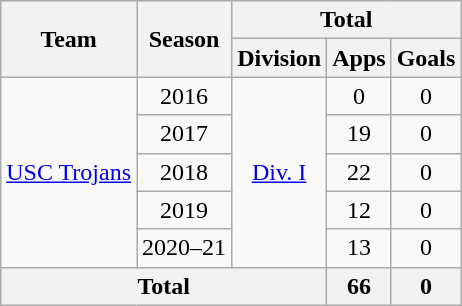<table class="wikitable" style="text-align: center;">
<tr>
<th rowspan="2">Team</th>
<th rowspan="2">Season</th>
<th colspan="3">Total</th>
</tr>
<tr>
<th>Division</th>
<th>Apps</th>
<th>Goals</th>
</tr>
<tr>
<td rowspan="5"><a href='#'>USC Trojans</a></td>
<td>2016</td>
<td rowspan="5"><a href='#'>Div. I</a></td>
<td>0</td>
<td>0</td>
</tr>
<tr>
<td>2017</td>
<td>19</td>
<td>0</td>
</tr>
<tr>
<td>2018</td>
<td>22</td>
<td>0</td>
</tr>
<tr>
<td>2019</td>
<td>12</td>
<td>0</td>
</tr>
<tr>
<td>2020–21</td>
<td>13</td>
<td>0</td>
</tr>
<tr>
<th colspan="3">Total</th>
<th>66</th>
<th>0</th>
</tr>
</table>
